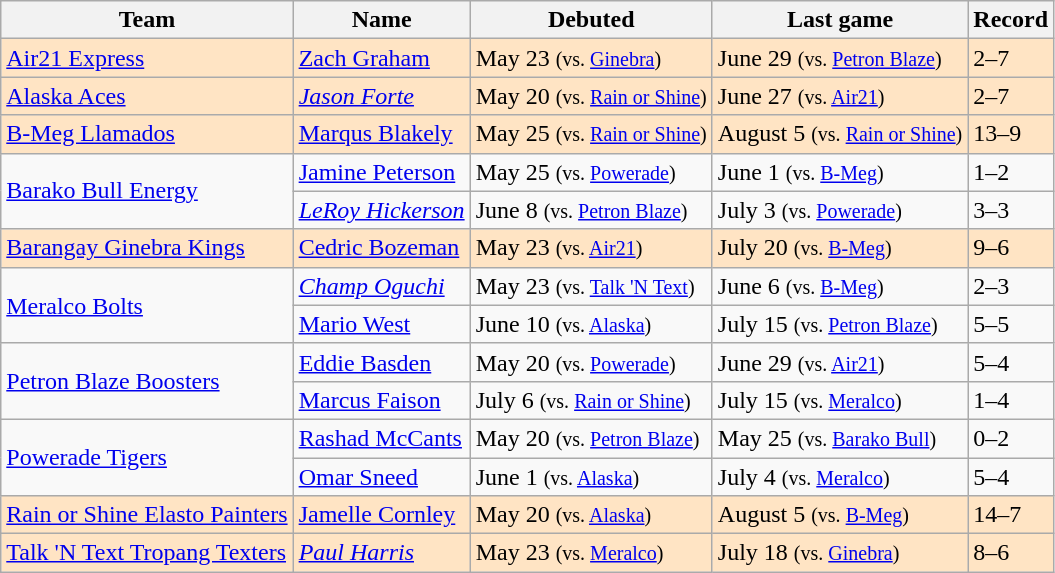<table class="wikitable">
<tr>
<th>Team</th>
<th>Name</th>
<th>Debuted</th>
<th>Last game</th>
<th>Record</th>
</tr>
<tr bgcolor=#FFE4C4>
<td><a href='#'>Air21 Express</a></td>
<td><a href='#'>Zach Graham</a></td>
<td>May 23 <small>(vs. <a href='#'>Ginebra</a>)</small></td>
<td>June 29 <small>(vs. <a href='#'>Petron Blaze</a>)</small></td>
<td>2–7</td>
</tr>
<tr bgcolor=#FFE4C4>
<td><a href='#'>Alaska Aces</a></td>
<td><em><a href='#'>Jason Forte</a></em></td>
<td>May 20 <small>(vs. <a href='#'>Rain or Shine</a>)</small></td>
<td>June 27 <small>(vs. <a href='#'>Air21</a>)</small></td>
<td>2–7</td>
</tr>
<tr bgcolor=#FFE4C4>
<td><a href='#'>B-Meg Llamados</a></td>
<td><a href='#'>Marqus Blakely</a></td>
<td>May 25 <small>(vs. <a href='#'>Rain or Shine</a>)</small></td>
<td>August 5 <small>(vs. <a href='#'>Rain or Shine</a>)</small></td>
<td>13–9</td>
</tr>
<tr>
<td rowspan=2><a href='#'>Barako Bull Energy</a></td>
<td><a href='#'>Jamine Peterson</a></td>
<td>May 25 <small>(vs. <a href='#'>Powerade</a>)</small></td>
<td>June 1 <small>(vs. <a href='#'>B-Meg</a>)</small></td>
<td>1–2</td>
</tr>
<tr>
<td><em><a href='#'>LeRoy Hickerson</a></em></td>
<td>June 8 <small>(vs. <a href='#'>Petron Blaze</a>)</small></td>
<td>July 3 <small>(vs. <a href='#'>Powerade</a>)</small></td>
<td>3–3</td>
</tr>
<tr bgcolor=#FFE4C4>
<td><a href='#'>Barangay Ginebra Kings</a></td>
<td><a href='#'>Cedric Bozeman</a></td>
<td>May 23 <small>(vs. <a href='#'>Air21</a>)</small></td>
<td>July 20 <small>(vs. <a href='#'>B-Meg</a>)</small></td>
<td>9–6</td>
</tr>
<tr>
<td rowspan=2><a href='#'>Meralco Bolts</a></td>
<td><em><a href='#'>Champ Oguchi</a></em></td>
<td>May 23 <small>(vs. <a href='#'>Talk 'N Text</a>)</small></td>
<td>June 6 <small>(vs. <a href='#'>B-Meg</a>)</small></td>
<td>2–3</td>
</tr>
<tr>
<td><a href='#'>Mario West</a></td>
<td>June 10 <small>(vs. <a href='#'>Alaska</a>)</small></td>
<td>July 15 <small>(vs. <a href='#'>Petron Blaze</a>)</small></td>
<td>5–5</td>
</tr>
<tr>
<td rowspan=2><a href='#'>Petron Blaze Boosters</a></td>
<td><a href='#'>Eddie Basden</a></td>
<td>May 20 <small>(vs. <a href='#'>Powerade</a>)</small></td>
<td>June 29 <small>(vs. <a href='#'>Air21</a>)</small></td>
<td>5–4</td>
</tr>
<tr>
<td><a href='#'>Marcus Faison</a></td>
<td>July 6 <small>(vs. <a href='#'>Rain or Shine</a>)</small></td>
<td>July 15 <small>(vs. <a href='#'>Meralco</a>)</small></td>
<td>1–4</td>
</tr>
<tr>
<td rowspan=2><a href='#'>Powerade Tigers</a></td>
<td><a href='#'>Rashad McCants</a></td>
<td>May 20 <small>(vs. <a href='#'>Petron Blaze</a>)</small></td>
<td>May 25 <small>(vs. <a href='#'>Barako Bull</a>)</small></td>
<td>0–2</td>
</tr>
<tr>
<td><a href='#'>Omar Sneed</a></td>
<td>June 1 <small>(vs. <a href='#'>Alaska</a>)</small></td>
<td>July 4 <small>(vs. <a href='#'>Meralco</a>)</small></td>
<td>5–4</td>
</tr>
<tr bgcolor=#FFE4C4>
<td><a href='#'>Rain or Shine Elasto Painters</a></td>
<td><a href='#'>Jamelle Cornley</a></td>
<td>May 20 <small>(vs. <a href='#'>Alaska</a>)</small></td>
<td>August 5 <small>(vs. <a href='#'>B-Meg</a>)</small></td>
<td>14–7</td>
</tr>
<tr bgcolor=#FFE4C4>
<td><a href='#'>Talk 'N Text Tropang Texters</a></td>
<td><em><a href='#'>Paul Harris</a></em></td>
<td>May 23 <small>(vs. <a href='#'>Meralco</a>)</small></td>
<td>July 18 <small>(vs. <a href='#'>Ginebra</a>)</small></td>
<td>8–6</td>
</tr>
</table>
